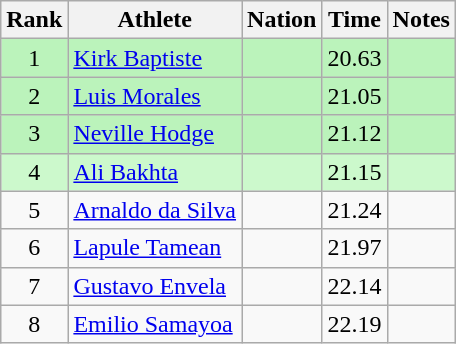<table class="wikitable sortable" style="text-align:center">
<tr>
<th>Rank</th>
<th>Athlete</th>
<th>Nation</th>
<th>Time</th>
<th>Notes</th>
</tr>
<tr style="background:#bbf3bb;">
<td>1</td>
<td align=left><a href='#'>Kirk Baptiste</a></td>
<td align=left></td>
<td>20.63</td>
<td></td>
</tr>
<tr style="background:#bbf3bb;">
<td>2</td>
<td align=left><a href='#'>Luis Morales</a></td>
<td align=left></td>
<td>21.05</td>
<td></td>
</tr>
<tr style="background:#bbf3bb;">
<td>3</td>
<td align=left><a href='#'>Neville Hodge</a></td>
<td align=left></td>
<td>21.12</td>
<td></td>
</tr>
<tr style="background:#ccf9cc;">
<td>4</td>
<td align=left><a href='#'>Ali Bakhta</a></td>
<td align=left></td>
<td>21.15</td>
<td></td>
</tr>
<tr>
<td>5</td>
<td align=left><a href='#'>Arnaldo da Silva</a></td>
<td align=left></td>
<td>21.24</td>
<td></td>
</tr>
<tr>
<td>6</td>
<td align=left><a href='#'>Lapule Tamean</a></td>
<td align=left></td>
<td>21.97</td>
<td></td>
</tr>
<tr>
<td>7</td>
<td align=left><a href='#'>Gustavo Envela</a></td>
<td align=left></td>
<td>22.14</td>
<td></td>
</tr>
<tr>
<td>8</td>
<td align=left><a href='#'>Emilio Samayoa</a></td>
<td align=left></td>
<td>22.19</td>
<td></td>
</tr>
</table>
